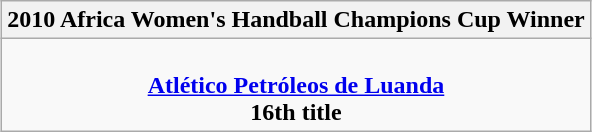<table class=wikitable style="text-align:center; margin:auto">
<tr>
<th>2010 Africa Women's Handball Champions Cup Winner</th>
</tr>
<tr>
<td><br><strong><a href='#'>Atlético Petróleos de Luanda</a></strong><br><strong>16th title</strong></td>
</tr>
</table>
